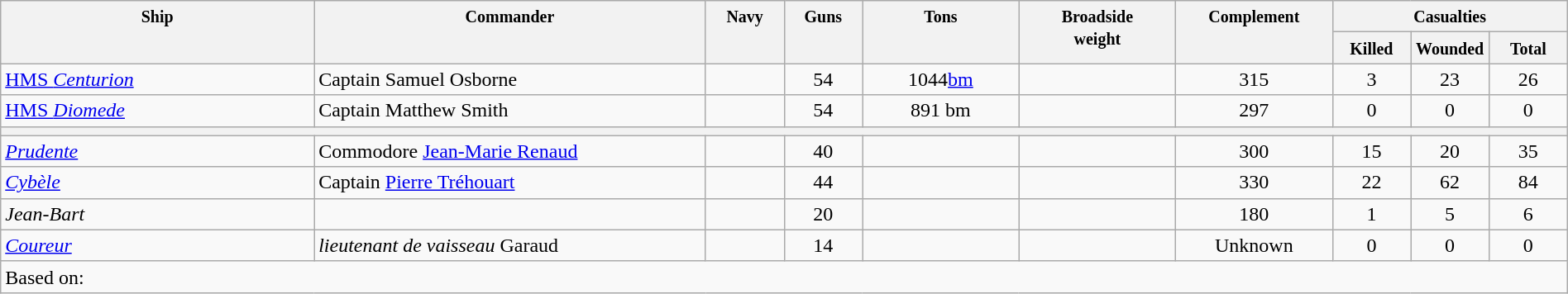<table class="wikitable" width=100%>
<tr valign="top">
<th width=20%; align= center rowspan=2><small> Ship </small></th>
<th width=25%; align= center rowspan=2><small> Commander </small></th>
<th width=5%; align= center rowspan=2><small> Navy </small></th>
<th width=5%; align= center rowspan=2><small> Guns </small></th>
<th width=10%; align= center rowspan=2><small> Tons </small></th>
<th width=10%; align= center rowspan=2><small> Broadside<br>weight</small></th>
<th width=10%; align= center rowspan=2><small> Complement</small></th>
<th width=15%; align= center colspan=3><small> Casualties</small></th>
</tr>
<tr valign="top">
<th width=5%; align= center><small> Killed </small></th>
<th width=5%; align= center><small> Wounded </small></th>
<th width=5%; align= center><small> Total</small></th>
</tr>
<tr valign="top">
<td align= left><a href='#'>HMS <em>Centurion</em></a></td>
<td align= left>Captain Samuel Osborne</td>
<td align= center></td>
<td align= center>54</td>
<td align= center>1044<a href='#'>bm</a></td>
<td align= center></td>
<td align= center>315</td>
<td align= center>3</td>
<td align= center>23</td>
<td align= center>26</td>
</tr>
<tr valign="top">
<td align= left><a href='#'>HMS <em>Diomede</em></a></td>
<td align= left>Captain Matthew Smith</td>
<td align= center></td>
<td align= center>54</td>
<td align= center>891 bm</td>
<td align= center></td>
<td align= center>297</td>
<td align= center>0</td>
<td align= center>0</td>
<td align= center>0</td>
</tr>
<tr valign="top">
<th colspan="10" bgcolor="white"></th>
</tr>
<tr valign="top">
<td align= left><a href='#'><em>Prudente</em></a></td>
<td align= left>Commodore <a href='#'>Jean-Marie Renaud</a></td>
<td align= center></td>
<td align= center>40</td>
<td align= center></td>
<td align= center><small></small></td>
<td align= center>300</td>
<td align= center>15</td>
<td align= center>20</td>
<td align= center>35</td>
</tr>
<tr valign="top">
<td align= left><a href='#'><em>Cybèle</em></a></td>
<td align= left>Captain <a href='#'>Pierre Tréhouart</a></td>
<td align= center></td>
<td align= center>44</td>
<td align= center></td>
<td align= center></td>
<td align= center>330</td>
<td align= center>22</td>
<td align= center>62</td>
<td align= center>84</td>
</tr>
<tr valign="top">
<td align= left><em>Jean-Bart</em></td>
<td align= left></td>
<td align= center></td>
<td align= center>20</td>
<td align= center></td>
<td align= center></td>
<td align= center>180</td>
<td align= center>1</td>
<td align= center>5</td>
<td align= center>6</td>
</tr>
<tr valign="top">
<td align= left><a href='#'><em>Coureur</em></a></td>
<td align= left><em>lieutenant de vaisseau</em> Garaud</td>
<td align= center></td>
<td align= center>14</td>
<td align= center></td>
<td align= center></td>
<td align= center>Unknown</td>
<td align= center>0</td>
<td align= center>0</td>
<td align= center>0</td>
</tr>
<tr valign="top">
<td colspan="10" align="left">Based on: </td>
</tr>
</table>
